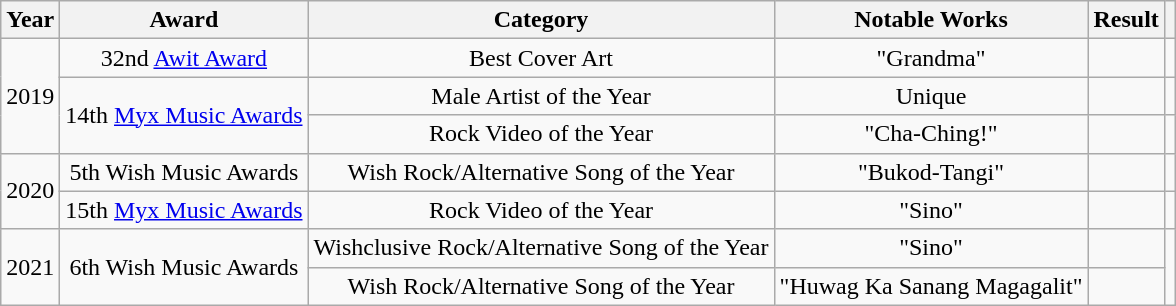<table class="wikitable">
<tr>
<th>Year</th>
<th>Award</th>
<th>Category</th>
<th>Notable Works</th>
<th>Result</th>
<th class="unsortable"></th>
</tr>
<tr>
<td style="text-align:center;" rowspan="3">2019</td>
<td style="text-align:center;">32nd <a href='#'>Awit Award</a></td>
<td style="text-align:center;">Best Cover Art</td>
<td style="text-align:center;">"Grandma"</td>
<td></td>
<td style="text-align:center;"></td>
</tr>
<tr>
<td style="text-align:center;" rowspan="2">14th <a href='#'>Myx Music Awards</a></td>
<td style="text-align:center;">Male Artist of the Year</td>
<td style="text-align:center;">Unique</td>
<td></td>
<td></td>
</tr>
<tr>
<td style="text-align:center;">Rock Video of the Year</td>
<td style="text-align:center;">"Cha-Ching!"</td>
<td></td>
<td></td>
</tr>
<tr>
<td style="text-align:center;" rowspan="2">2020</td>
<td style="text-align:center;">5th Wish Music Awards</td>
<td style="text-align:center;">Wish Rock/Alternative Song of the Year</td>
<td style="text-align:center;">"Bukod-Tangi"</td>
<td></td>
<td style="text-align:center;"></td>
</tr>
<tr>
<td style="text-align:center;">15th <a href='#'>Myx Music Awards</a></td>
<td style="text-align:center;">Rock Video of the Year</td>
<td style="text-align:center;">"Sino"</td>
<td></td>
<td></td>
</tr>
<tr>
<td style="text-align:center;" rowspan="2">2021</td>
<td style="text-align:center;" rowspan="2">6th Wish Music Awards</td>
<td style="text-align:center;">Wishclusive Rock/Alternative Song of the Year</td>
<td style="text-align:center;">"Sino"</td>
<td></td>
<td style="text-align:center;" rowspan="2"></td>
</tr>
<tr>
<td style="text-align:center;">Wish Rock/Alternative Song of the Year</td>
<td style="text-align:center;">"Huwag Ka Sanang Magagalit"</td>
<td></td>
</tr>
</table>
